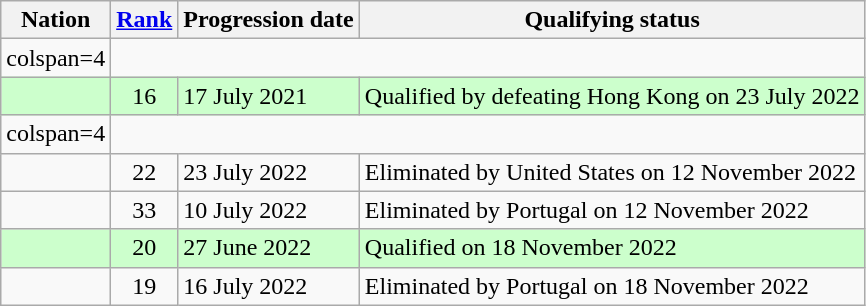<table class="wikitable sortable">
<tr>
<th>Nation</th>
<th data-sort-type="number"><a href='#'>Rank</a></th>
<th data-sort-type="date">Progression date</th>
<th>Qualifying status</th>
</tr>
<tr>
<td>colspan=4 </td>
</tr>
<tr bgcolor="#ccffcc">
<td><strong></strong></td>
<td style="text-align:center;">16</td>
<td>17 July 2021</td>
<td>Qualified by defeating Hong Kong on 23 July 2022</td>
</tr>
<tr>
<td>colspan=4 </td>
</tr>
<tr>
<td></td>
<td style="text-align:center;">22</td>
<td>23 July 2022</td>
<td>Eliminated by United States on 12 November 2022</td>
</tr>
<tr>
<td></td>
<td style="text-align:center;">33</td>
<td>10 July 2022</td>
<td>Eliminated by Portugal on 12 November 2022</td>
</tr>
<tr bgcolor="#ccffcc">
<td><strong></strong></td>
<td style="text-align:center;">20</td>
<td>27 June 2022</td>
<td>Qualified on 18 November 2022</td>
</tr>
<tr>
<td></td>
<td style="text-align:center;">19</td>
<td>16 July 2022</td>
<td>Eliminated by Portugal on 18 November 2022</td>
</tr>
</table>
